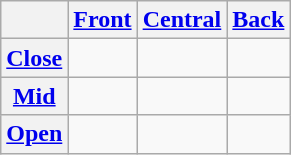<table class="wikitable" style="text-align:center;">
<tr>
<th></th>
<th><a href='#'>Front</a></th>
<th><a href='#'>Central</a></th>
<th><a href='#'>Back</a></th>
</tr>
<tr>
<th><a href='#'>Close</a></th>
<td> </td>
<td> </td>
<td> </td>
</tr>
<tr>
<th><a href='#'>Mid</a></th>
<td> </td>
<td></td>
<td> </td>
</tr>
<tr>
<th><a href='#'>Open</a></th>
<td></td>
<td> </td>
<td></td>
</tr>
</table>
